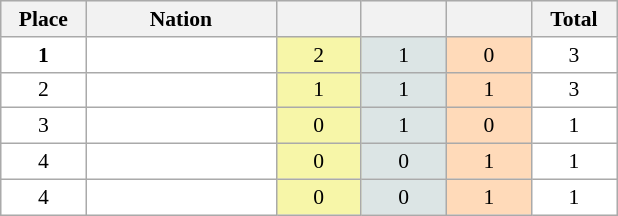<table class=wikitable style="border:1px solid #AAAAAA;font-size:90%">
<tr bgcolor="#EFEFEF">
<th width=50>Place</th>
<th width=120>Nation</th>
<th width=50></th>
<th width=50></th>
<th width=50></th>
<th width=50>Total</th>
</tr>
<tr align="center" valign="top" bgcolor="#FFFFFF">
<td><strong>1</strong></td>
<td align="left"><strong></strong></td>
<td style="background:#F7F6A8;">2</td>
<td style="background:#DCE5E5;">1</td>
<td style="background:#FFDAB9;">0</td>
<td>3</td>
</tr>
<tr align="center" valign="top" bgcolor="#FFFFFF">
<td>2</td>
<td align="left"></td>
<td style="background:#F7F6A8;">1</td>
<td style="background:#DCE5E5;">1</td>
<td style="background:#FFDAB9;">1</td>
<td>3</td>
</tr>
<tr align="center" valign="top" bgcolor="#FFFFFF">
<td>3</td>
<td align="left"></td>
<td style="background:#F7F6A8;">0</td>
<td style="background:#DCE5E5;">1</td>
<td style="background:#FFDAB9;">0</td>
<td>1</td>
</tr>
<tr align="center" valign="top" bgcolor="#FFFFFF">
<td>4</td>
<td align="left"></td>
<td style="background:#F7F6A8;">0</td>
<td style="background:#DCE5E5;">0</td>
<td style="background:#FFDAB9;">1</td>
<td>1</td>
</tr>
<tr align="center" valign="top" bgcolor="#FFFFFF">
<td>4</td>
<td align="left"></td>
<td style="background:#F7F6A8;">0</td>
<td style="background:#DCE5E5;">0</td>
<td style="background:#FFDAB9;">1</td>
<td>1</td>
</tr>
</table>
